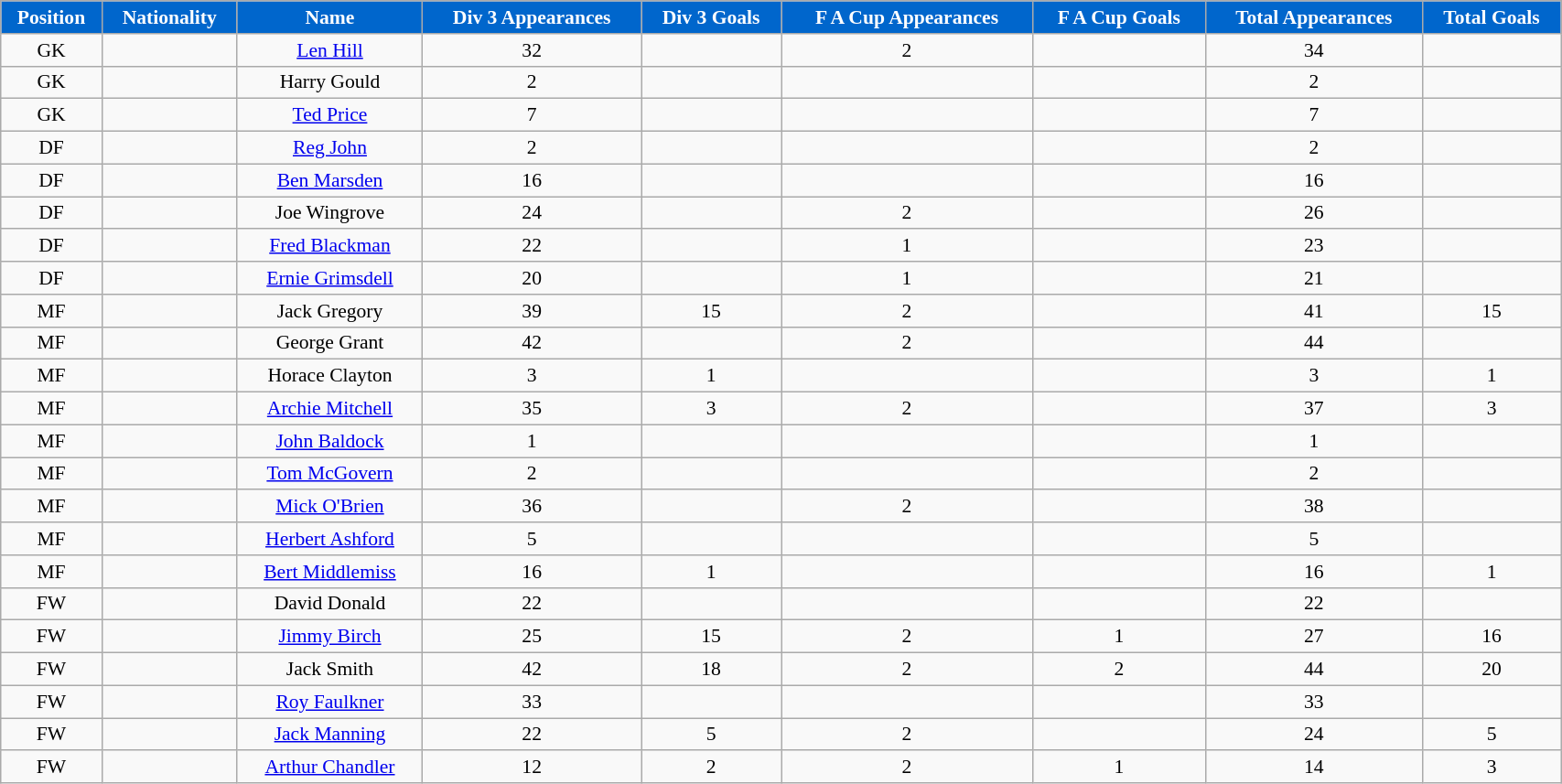<table class="wikitable" style="text-align:center; font-size:90%; width:90%;">
<tr>
<th style="background:#0066CC; color:#FFFFFF; text-align:center;">Position</th>
<th style="background:#0066CC; color:#FFFFFF; text-align:center;">Nationality</th>
<th style="background:#0066CC; color:#FFFFFF; text-align:center;"><strong>Name</strong></th>
<th style="background:#0066CC; color:#FFFFFF; text-align:center;">Div 3  Appearances</th>
<th style="background:#0066CC; color:#FFFFFF; text-align:center;">Div 3  Goals</th>
<th style="background:#0066CC; color:#FFFFFF; text-align:center;">F A Cup Appearances</th>
<th style="background:#0066CC; color:#FFFFFF; text-align:center;">F A Cup Goals</th>
<th style="background:#0066CC; color:#FFFFFF; text-align:center;">Total Appearances</th>
<th style="background:#0066CC; color:#FFFFFF; text-align:center;">Total Goals</th>
</tr>
<tr>
<td>GK</td>
<td></td>
<td><a href='#'>Len Hill</a></td>
<td>32</td>
<td></td>
<td>2</td>
<td></td>
<td>34</td>
<td></td>
</tr>
<tr>
<td>GK</td>
<td></td>
<td>Harry Gould</td>
<td>2</td>
<td></td>
<td></td>
<td></td>
<td>2</td>
<td></td>
</tr>
<tr>
<td>GK</td>
<td></td>
<td><a href='#'>Ted Price</a></td>
<td>7</td>
<td></td>
<td></td>
<td></td>
<td>7</td>
<td></td>
</tr>
<tr>
<td>DF</td>
<td></td>
<td><a href='#'>Reg John</a></td>
<td>2</td>
<td></td>
<td></td>
<td></td>
<td>2</td>
<td></td>
</tr>
<tr>
<td>DF</td>
<td></td>
<td><a href='#'>Ben Marsden</a></td>
<td>16</td>
<td></td>
<td></td>
<td></td>
<td>16</td>
<td></td>
</tr>
<tr>
<td>DF</td>
<td></td>
<td>Joe Wingrove</td>
<td>24</td>
<td></td>
<td>2</td>
<td></td>
<td>26</td>
<td></td>
</tr>
<tr>
<td>DF</td>
<td></td>
<td><a href='#'>Fred Blackman</a></td>
<td>22</td>
<td></td>
<td>1</td>
<td></td>
<td>23</td>
<td></td>
</tr>
<tr>
<td>DF</td>
<td></td>
<td><a href='#'>Ernie Grimsdell</a></td>
<td>20</td>
<td></td>
<td>1</td>
<td></td>
<td>21</td>
<td></td>
</tr>
<tr>
<td>MF</td>
<td></td>
<td>Jack Gregory</td>
<td>39</td>
<td>15</td>
<td>2</td>
<td></td>
<td>41</td>
<td>15</td>
</tr>
<tr>
<td>MF</td>
<td></td>
<td>George Grant</td>
<td>42</td>
<td></td>
<td>2</td>
<td></td>
<td>44</td>
<td></td>
</tr>
<tr>
<td>MF</td>
<td></td>
<td>Horace Clayton</td>
<td>3</td>
<td>1</td>
<td></td>
<td></td>
<td>3</td>
<td>1</td>
</tr>
<tr>
<td>MF</td>
<td></td>
<td><a href='#'>Archie Mitchell</a></td>
<td>35</td>
<td>3</td>
<td>2</td>
<td></td>
<td>37</td>
<td>3</td>
</tr>
<tr>
<td>MF</td>
<td></td>
<td><a href='#'>John Baldock</a></td>
<td>1</td>
<td></td>
<td></td>
<td></td>
<td>1</td>
<td></td>
</tr>
<tr>
<td>MF</td>
<td></td>
<td><a href='#'>Tom McGovern</a></td>
<td>2</td>
<td></td>
<td></td>
<td></td>
<td>2</td>
<td></td>
</tr>
<tr>
<td>MF</td>
<td></td>
<td><a href='#'>Mick O'Brien</a></td>
<td>36</td>
<td></td>
<td>2</td>
<td></td>
<td>38</td>
<td></td>
</tr>
<tr>
<td>MF</td>
<td></td>
<td><a href='#'>Herbert Ashford</a></td>
<td>5</td>
<td></td>
<td></td>
<td></td>
<td>5</td>
<td></td>
</tr>
<tr>
<td>MF</td>
<td></td>
<td><a href='#'>Bert Middlemiss</a></td>
<td>16</td>
<td>1</td>
<td></td>
<td></td>
<td>16</td>
<td>1</td>
</tr>
<tr>
<td>FW</td>
<td></td>
<td>David Donald</td>
<td>22</td>
<td></td>
<td></td>
<td></td>
<td>22</td>
<td></td>
</tr>
<tr>
<td>FW</td>
<td></td>
<td><a href='#'>Jimmy Birch</a></td>
<td>25</td>
<td>15</td>
<td>2</td>
<td>1</td>
<td>27</td>
<td>16</td>
</tr>
<tr>
<td>FW</td>
<td></td>
<td>Jack Smith</td>
<td>42</td>
<td>18</td>
<td>2</td>
<td>2</td>
<td>44</td>
<td>20</td>
</tr>
<tr>
<td>FW</td>
<td></td>
<td><a href='#'>Roy Faulkner</a></td>
<td>33</td>
<td></td>
<td></td>
<td></td>
<td>33</td>
<td></td>
</tr>
<tr>
<td>FW</td>
<td></td>
<td><a href='#'>Jack Manning</a></td>
<td>22</td>
<td>5</td>
<td>2</td>
<td></td>
<td>24</td>
<td>5</td>
</tr>
<tr>
<td>FW</td>
<td></td>
<td><a href='#'>Arthur Chandler</a></td>
<td>12</td>
<td>2</td>
<td>2</td>
<td>1</td>
<td>14</td>
<td>3</td>
</tr>
</table>
